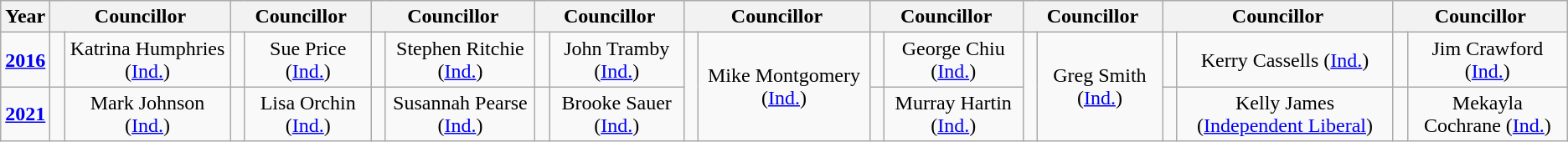<table class="wikitable">
<tr>
<th>Year</th>
<th colspan="2">Councillor</th>
<th colspan="2">Councillor</th>
<th colspan="2">Councillor</th>
<th colspan="2">Councillor</th>
<th colspan="2">Councillor</th>
<th colspan="2">Councillor</th>
<th colspan="2">Councillor</th>
<th colspan="2">Councillor</th>
<th colspan="2">Councillor</th>
</tr>
<tr>
<td align="center"><strong><a href='#'>2016</a></strong></td>
<td rowspan="1" width="1px" > </td>
<td rowspan="1"; align="center">Katrina Humphries (<a href='#'>Ind.</a>)</td>
<td rowspan="1" width="1px" > </td>
<td rowspan="1"; align="center">Sue Price (<a href='#'>Ind.</a>)</td>
<td rowspan="1" width="1px" > </td>
<td rowspan="1"; align="center">Stephen Ritchie (<a href='#'>Ind.</a>)</td>
<td rowspan="1" width="1px" > </td>
<td rowspan="1"; align="center">John Tramby (<a href='#'>Ind.</a>)</td>
<td rowspan="2" width="1px" > </td>
<td rowspan="2"; align="center">Mike Montgomery (<a href='#'>Ind.</a>)</td>
<td rowspan="1" width="1px" > </td>
<td rowspan="1"; align="center">George Chiu (<a href='#'>Ind.</a>)</td>
<td rowspan="2" width="1px" > </td>
<td rowspan="2"; align="center">Greg Smith (<a href='#'>Ind.</a>)</td>
<td rowspan="1" width="1px" > </td>
<td rowspan="1"; align="center">Kerry Cassells (<a href='#'>Ind.</a>)</td>
<td rowspan="1" width="1px" > </td>
<td rowspan="1"; align="center">Jim Crawford (<a href='#'>Ind.</a>)</td>
</tr>
<tr>
<td align="center"><strong><a href='#'>2021</a></strong></td>
<td rowspan="1" width="1px" > </td>
<td rowspan="1"; align="center">Mark Johnson (<a href='#'>Ind.</a>)</td>
<td rowspan="1" width="1px" > </td>
<td rowspan="1"; align="center">Lisa Orchin (<a href='#'>Ind.</a>)</td>
<td rowspan="1" width="1px" > </td>
<td rowspan="1"; align="center">Susannah Pearse (<a href='#'>Ind.</a>)</td>
<td rowspan="1" width="1px" > </td>
<td rowspan="1"; align="center">Brooke Sauer (<a href='#'>Ind.</a>)</td>
<td rowspan="1" width="1px" > </td>
<td rowspan="1"; align="center">Murray Hartin (<a href='#'>Ind.</a>)</td>
<td rowspan="1" width="1px" > </td>
<td rowspan="1"; align="center">Kelly James (<a href='#'>Independent Liberal</a>)</td>
<td rowspan="1" width="1px" > </td>
<td rowspan="1"; align="center">Mekayla Cochrane (<a href='#'>Ind.</a>)</td>
</tr>
</table>
